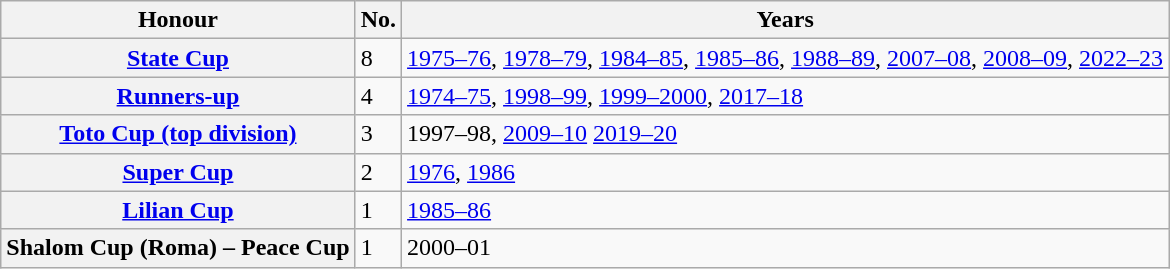<table class="wikitable plainrowheaders">
<tr>
<th scope=col>Honour</th>
<th scope=col>No.</th>
<th scope=col>Years</th>
</tr>
<tr>
<th scope=row><a href='#'>State Cup</a></th>
<td>8</td>
<td><a href='#'>1975–76</a>, <a href='#'>1978–79</a>, <a href='#'>1984–85</a>, <a href='#'>1985–86</a>, <a href='#'>1988–89</a>, <a href='#'>2007–08</a>, <a href='#'>2008–09</a>, <a href='#'>2022–23</a></td>
</tr>
<tr>
<th scope=row><a href='#'>Runners-up</a></th>
<td>4</td>
<td><a href='#'>1974–75</a>, <a href='#'>1998–99</a>, <a href='#'>1999–2000</a>, <a href='#'>2017–18</a></td>
</tr>
<tr>
<th scope=row><a href='#'>Toto Cup (top division)</a></th>
<td>3</td>
<td>1997–98, <a href='#'>2009–10</a> <a href='#'>2019–20</a></td>
</tr>
<tr>
<th scope=row><a href='#'>Super Cup</a></th>
<td>2</td>
<td><a href='#'>1976</a>, <a href='#'>1986</a></td>
</tr>
<tr>
<th scope=row><a href='#'>Lilian Cup</a></th>
<td>1</td>
<td><a href='#'>1985–86</a></td>
</tr>
<tr>
<th scope=row>Shalom Cup (Roma) – Peace Cup</th>
<td>1</td>
<td 2000 Shalom Cup (Roma) – Peace Cup>2000–01</td>
</tr>
</table>
